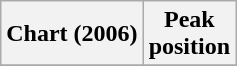<table class="wikitable plainrowheaders">
<tr>
<th>Chart (2006)</th>
<th>Peak<br>position</th>
</tr>
<tr>
</tr>
</table>
